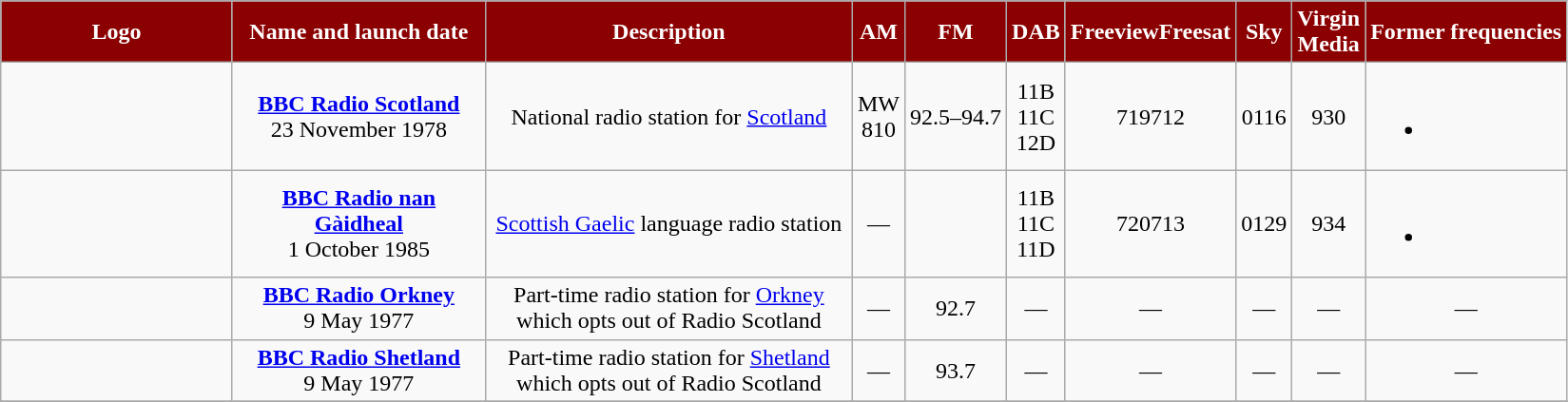<table class="wikitable" style="text-align: center;">
<tr>
<th style="color:white; background-color: #8B0000" width="155pt">Logo</th>
<th style="color:white; background-color: #8B0000" width="170pt">Name and launch date</th>
<th style="color:white; background-color: #8B0000" width="250pt">Description</th>
<th style="color:white; background-color: #8B0000">AM<br></th>
<th style="color:white; background-color: #8B0000">FM<br></th>
<th style="color:white; background-color: #8B0000">DAB</th>
<th style="color:white; background-color: #8B0000">FreeviewFreesat</th>
<th style="color:white; background-color: #8B0000">Sky</th>
<th style="color:white; background-color: #8B0000">Virgin<br>Media</th>
<th style="color:white; background-color: #8B0000">Former frequencies</th>
</tr>
<tr>
<td></td>
<td><strong><a href='#'>BBC Radio Scotland</a></strong><br>23 November 1978</td>
<td>National radio station for <a href='#'>Scotland</a></td>
<td>MW<br>810</td>
<td>92.5–94.7</td>
<td>11B<br>11C<br>12D</td>
<td>719712</td>
<td>0116</td>
<td>930</td>
<td><br><ul><li></li></ul></td>
</tr>
<tr>
<td></td>
<td><strong><a href='#'>BBC Radio nan Gàidheal</a></strong><br>1 October 1985</td>
<td><a href='#'>Scottish Gaelic</a> language radio station</td>
<td>—</td>
<td></td>
<td>11B<br>11C<br>11D</td>
<td>720713</td>
<td>0129</td>
<td>934</td>
<td><br><ul><li></li></ul></td>
</tr>
<tr>
<td></td>
<td><strong><a href='#'>BBC Radio Orkney</a></strong><br>9 May 1977</td>
<td>Part-time radio station for <a href='#'>Orkney</a> which opts out of Radio Scotland</td>
<td>—</td>
<td>92.7</td>
<td>—</td>
<td>—</td>
<td>—</td>
<td>—</td>
<td>—</td>
</tr>
<tr>
<td></td>
<td><strong><a href='#'>BBC Radio Shetland</a></strong><br>9 May 1977</td>
<td>Part-time radio station for <a href='#'>Shetland</a> which opts out of Radio Scotland</td>
<td>—</td>
<td>93.7</td>
<td>—</td>
<td>—</td>
<td>—</td>
<td>—</td>
<td>—</td>
</tr>
<tr>
</tr>
</table>
